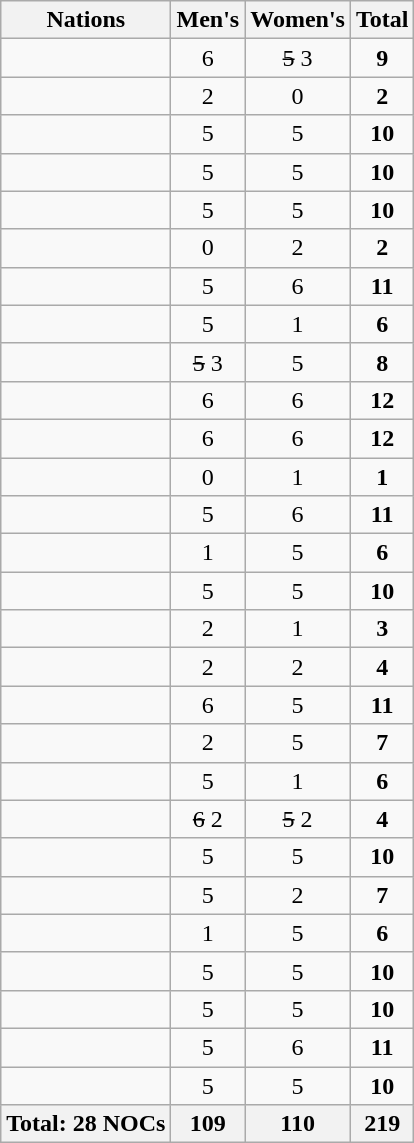<table class="wikitable sortable" style="text-align:center;">
<tr>
<th>Nations</th>
<th>Men's</th>
<th>Women's</th>
<th>Total</th>
</tr>
<tr>
<td align="left"></td>
<td>6</td>
<td><s>5</s> 3</td>
<td><strong>9</strong></td>
</tr>
<tr>
<td align="left"></td>
<td>2</td>
<td>0</td>
<td><strong>2</strong></td>
</tr>
<tr>
<td align="left"></td>
<td>5</td>
<td>5</td>
<td><strong>10</strong></td>
</tr>
<tr>
<td align="left"></td>
<td>5</td>
<td>5</td>
<td><strong>10</strong></td>
</tr>
<tr>
<td align="left"></td>
<td>5</td>
<td>5</td>
<td><strong>10</strong></td>
</tr>
<tr>
<td align="left"></td>
<td>0</td>
<td>2</td>
<td><strong>2</strong></td>
</tr>
<tr>
<td align="left"></td>
<td>5</td>
<td>6</td>
<td><strong>11</strong></td>
</tr>
<tr>
<td align="left"></td>
<td>5</td>
<td>1</td>
<td><strong>6</strong></td>
</tr>
<tr>
<td align="left"></td>
<td><s>5</s> 3</td>
<td>5</td>
<td><strong>8</strong></td>
</tr>
<tr>
<td align="left"></td>
<td>6</td>
<td>6</td>
<td><strong>12</strong></td>
</tr>
<tr>
<td align="left"></td>
<td>6</td>
<td>6</td>
<td><strong>12</strong></td>
</tr>
<tr>
<td align="left"></td>
<td>0</td>
<td>1</td>
<td><strong>1</strong></td>
</tr>
<tr>
<td align="left"></td>
<td>5</td>
<td>6</td>
<td><strong>11</strong></td>
</tr>
<tr>
<td align="left"></td>
<td>1</td>
<td>5</td>
<td><strong>6</strong></td>
</tr>
<tr>
<td align="left"></td>
<td>5</td>
<td>5</td>
<td><strong>10</strong></td>
</tr>
<tr>
<td align="left"></td>
<td>2</td>
<td>1</td>
<td><strong>3</strong></td>
</tr>
<tr>
<td align="left"></td>
<td>2</td>
<td>2</td>
<td><strong>4</strong></td>
</tr>
<tr>
<td align="left"></td>
<td>6</td>
<td>5</td>
<td><strong>11</strong></td>
</tr>
<tr>
<td align="left"></td>
<td>2</td>
<td>5</td>
<td><strong>7</strong></td>
</tr>
<tr>
<td align="left"></td>
<td>5</td>
<td>1</td>
<td><strong>6</strong></td>
</tr>
<tr>
<td align="left"></td>
<td><s>6</s> 2</td>
<td><s>5</s> 2</td>
<td><strong>4</strong></td>
</tr>
<tr>
<td align="left"></td>
<td>5</td>
<td>5</td>
<td><strong>10</strong></td>
</tr>
<tr>
<td align="left"></td>
<td>5</td>
<td>2</td>
<td><strong>7</strong></td>
</tr>
<tr>
<td align="left"></td>
<td>1</td>
<td>5</td>
<td><strong>6</strong></td>
</tr>
<tr>
<td align="left"></td>
<td>5</td>
<td>5</td>
<td><strong>10</strong></td>
</tr>
<tr>
<td align="left"></td>
<td>5</td>
<td>5</td>
<td><strong>10</strong></td>
</tr>
<tr>
<td align="left"></td>
<td>5</td>
<td>6</td>
<td><strong>11</strong></td>
</tr>
<tr>
<td align="left"></td>
<td>5</td>
<td>5</td>
<td><strong>10</strong></td>
</tr>
<tr>
<th>Total: 28 NOCs</th>
<th>109</th>
<th>110</th>
<th>219</th>
</tr>
</table>
